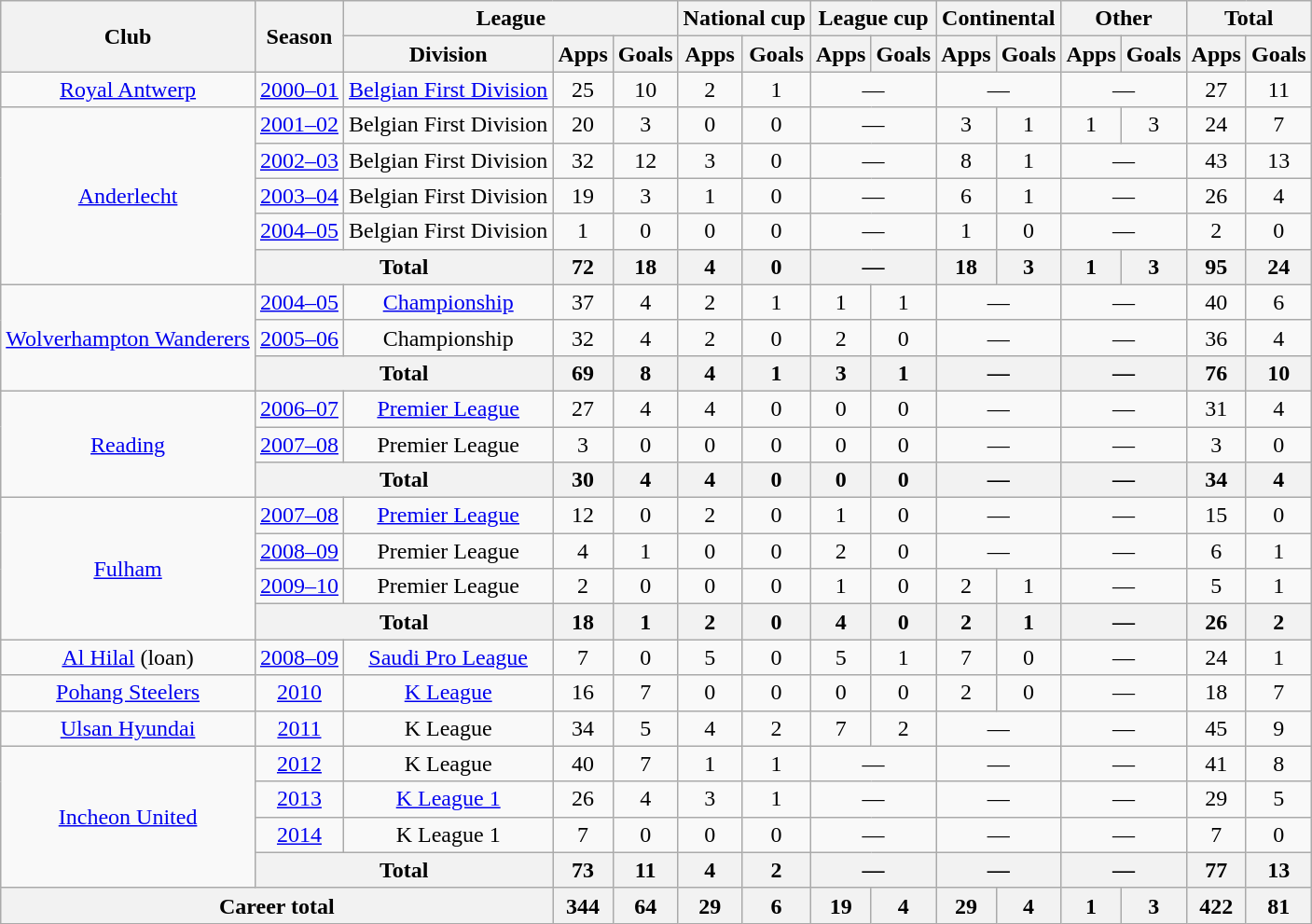<table class="wikitable" style="text-align:center">
<tr>
<th rowspan="2">Club</th>
<th rowspan="2">Season</th>
<th colspan="3">League</th>
<th colspan=2>National cup</th>
<th colspan=2>League cup</th>
<th colspan=2>Continental</th>
<th colspan="2">Other</th>
<th colspan=2>Total</th>
</tr>
<tr>
<th>Division</th>
<th>Apps</th>
<th>Goals</th>
<th>Apps</th>
<th>Goals</th>
<th>Apps</th>
<th>Goals</th>
<th>Apps</th>
<th>Goals</th>
<th>Apps</th>
<th>Goals</th>
<th>Apps</th>
<th>Goals</th>
</tr>
<tr>
<td><a href='#'>Royal Antwerp</a></td>
<td><a href='#'>2000–01</a></td>
<td><a href='#'>Belgian First Division</a></td>
<td>25</td>
<td>10</td>
<td>2</td>
<td>1</td>
<td colspan=2>—</td>
<td colspan="2">—</td>
<td colspan="2">—</td>
<td>27</td>
<td>11</td>
</tr>
<tr>
<td rowspan="5"><a href='#'>Anderlecht</a></td>
<td><a href='#'>2001–02</a></td>
<td>Belgian First Division</td>
<td>20</td>
<td>3</td>
<td>0</td>
<td>0</td>
<td colspan=2>—</td>
<td>3</td>
<td>1</td>
<td>1</td>
<td>3</td>
<td>24</td>
<td>7</td>
</tr>
<tr>
<td><a href='#'>2002–03</a></td>
<td>Belgian First Division</td>
<td>32</td>
<td>12</td>
<td>3</td>
<td>0</td>
<td colspan=2>—</td>
<td>8</td>
<td>1</td>
<td colspan="2">—</td>
<td>43</td>
<td>13</td>
</tr>
<tr>
<td><a href='#'>2003–04</a></td>
<td>Belgian First Division</td>
<td>19</td>
<td>3</td>
<td>1</td>
<td>0</td>
<td colspan=2>—</td>
<td>6</td>
<td>1</td>
<td colspan="2">—</td>
<td>26</td>
<td>4</td>
</tr>
<tr>
<td><a href='#'>2004–05</a></td>
<td>Belgian First Division</td>
<td>1</td>
<td>0</td>
<td>0</td>
<td>0</td>
<td colspan=2>—</td>
<td>1</td>
<td>0</td>
<td colspan="2">—</td>
<td>2</td>
<td>0</td>
</tr>
<tr>
<th colspan="2">Total</th>
<th>72</th>
<th>18</th>
<th>4</th>
<th>0</th>
<th colspan="2">—</th>
<th>18</th>
<th>3</th>
<th>1</th>
<th>3</th>
<th>95</th>
<th>24</th>
</tr>
<tr>
<td rowspan="3"><a href='#'>Wolverhampton Wanderers</a></td>
<td><a href='#'>2004–05</a></td>
<td><a href='#'>Championship</a></td>
<td>37</td>
<td>4</td>
<td>2</td>
<td>1</td>
<td>1</td>
<td>1</td>
<td colspan="2">—</td>
<td colspan="2">—</td>
<td>40</td>
<td>6</td>
</tr>
<tr>
<td><a href='#'>2005–06</a></td>
<td>Championship</td>
<td>32</td>
<td>4</td>
<td>2</td>
<td>0</td>
<td>2</td>
<td>0</td>
<td colspan="2">—</td>
<td colspan="2">—</td>
<td>36</td>
<td>4</td>
</tr>
<tr>
<th colspan="2">Total</th>
<th>69</th>
<th>8</th>
<th>4</th>
<th>1</th>
<th>3</th>
<th>1</th>
<th colspan="2">—</th>
<th colspan="2">—</th>
<th>76</th>
<th>10</th>
</tr>
<tr>
<td rowspan="3"><a href='#'>Reading</a></td>
<td><a href='#'>2006–07</a></td>
<td><a href='#'>Premier League</a></td>
<td>27</td>
<td>4</td>
<td>4</td>
<td>0</td>
<td>0</td>
<td>0</td>
<td colspan="2">—</td>
<td colspan="2">—</td>
<td>31</td>
<td>4</td>
</tr>
<tr>
<td><a href='#'>2007–08</a></td>
<td>Premier League</td>
<td>3</td>
<td>0</td>
<td>0</td>
<td>0</td>
<td>0</td>
<td>0</td>
<td colspan="2">—</td>
<td colspan="2">—</td>
<td>3</td>
<td>0</td>
</tr>
<tr>
<th colspan="2">Total</th>
<th>30</th>
<th>4</th>
<th>4</th>
<th>0</th>
<th>0</th>
<th>0</th>
<th colspan="2">—</th>
<th colspan="2">—</th>
<th>34</th>
<th>4</th>
</tr>
<tr>
<td rowspan="4"><a href='#'>Fulham</a></td>
<td><a href='#'>2007–08</a></td>
<td><a href='#'>Premier League</a></td>
<td>12</td>
<td>0</td>
<td>2</td>
<td>0</td>
<td>1</td>
<td>0</td>
<td colspan="2">—</td>
<td colspan="2">—</td>
<td>15</td>
<td>0</td>
</tr>
<tr>
<td><a href='#'>2008–09</a></td>
<td>Premier League</td>
<td>4</td>
<td>1</td>
<td>0</td>
<td>0</td>
<td>2</td>
<td>0</td>
<td colspan="2">—</td>
<td colspan="2">—</td>
<td>6</td>
<td>1</td>
</tr>
<tr>
<td><a href='#'>2009–10</a></td>
<td>Premier League</td>
<td>2</td>
<td>0</td>
<td>0</td>
<td>0</td>
<td>1</td>
<td>0</td>
<td>2</td>
<td>1</td>
<td colspan="2">—</td>
<td>5</td>
<td>1</td>
</tr>
<tr>
<th colspan="2">Total</th>
<th>18</th>
<th>1</th>
<th>2</th>
<th>0</th>
<th>4</th>
<th>0</th>
<th>2</th>
<th>1</th>
<th colspan="2">—</th>
<th>26</th>
<th>2</th>
</tr>
<tr>
<td><a href='#'>Al Hilal</a> (loan)</td>
<td><a href='#'>2008–09</a></td>
<td><a href='#'>Saudi Pro League</a></td>
<td>7</td>
<td>0</td>
<td>5</td>
<td>0</td>
<td>5</td>
<td>1</td>
<td>7</td>
<td>0</td>
<td colspan="2">—</td>
<td>24</td>
<td>1</td>
</tr>
<tr>
<td><a href='#'>Pohang Steelers</a></td>
<td><a href='#'>2010</a></td>
<td><a href='#'>K League</a></td>
<td>16</td>
<td>7</td>
<td>0</td>
<td>0</td>
<td>0</td>
<td>0</td>
<td>2</td>
<td>0</td>
<td colspan="2">—</td>
<td>18</td>
<td>7</td>
</tr>
<tr>
<td><a href='#'>Ulsan Hyundai</a></td>
<td><a href='#'>2011</a></td>
<td>K League</td>
<td>34</td>
<td>5</td>
<td>4</td>
<td>2</td>
<td>7</td>
<td>2</td>
<td colspan="2">—</td>
<td colspan="2">—</td>
<td>45</td>
<td>9</td>
</tr>
<tr>
<td rowspan="4"><a href='#'>Incheon United</a></td>
<td><a href='#'>2012</a></td>
<td>K League</td>
<td>40</td>
<td>7</td>
<td>1</td>
<td>1</td>
<td colspan="2">—</td>
<td colspan="2">—</td>
<td colspan="2">—</td>
<td>41</td>
<td>8</td>
</tr>
<tr>
<td><a href='#'>2013</a></td>
<td><a href='#'>K League 1</a></td>
<td>26</td>
<td>4</td>
<td>3</td>
<td>1</td>
<td colspan="2">—</td>
<td colspan="2">—</td>
<td colspan="2">—</td>
<td>29</td>
<td>5</td>
</tr>
<tr>
<td><a href='#'>2014</a></td>
<td>K League 1</td>
<td>7</td>
<td>0</td>
<td>0</td>
<td>0</td>
<td colspan="2">—</td>
<td colspan="2">—</td>
<td colspan="2">—</td>
<td>7</td>
<td>0</td>
</tr>
<tr>
<th colspan="2">Total</th>
<th>73</th>
<th>11</th>
<th>4</th>
<th>2</th>
<th colspan="2">—</th>
<th colspan="2">—</th>
<th colspan="2">—</th>
<th>77</th>
<th>13</th>
</tr>
<tr>
<th colspan=3>Career total</th>
<th>344</th>
<th>64</th>
<th>29</th>
<th>6</th>
<th>19</th>
<th>4</th>
<th>29</th>
<th>4</th>
<th>1</th>
<th>3</th>
<th>422</th>
<th>81</th>
</tr>
</table>
